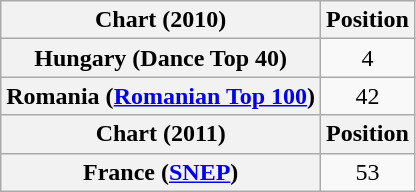<table class="wikitable plainrowheaders">
<tr>
<th>Chart (2010)</th>
<th>Position</th>
</tr>
<tr>
<th scope="row">Hungary (Dance Top 40)</th>
<td align="center">4</td>
</tr>
<tr>
<th scope="row">Romania (<a href='#'>Romanian Top 100</a>)</th>
<td align="center">42</td>
</tr>
<tr>
<th>Chart (2011)</th>
<th>Position</th>
</tr>
<tr>
<th scope="row">France (<a href='#'>SNEP</a>)</th>
<td align="center">53</td>
</tr>
</table>
